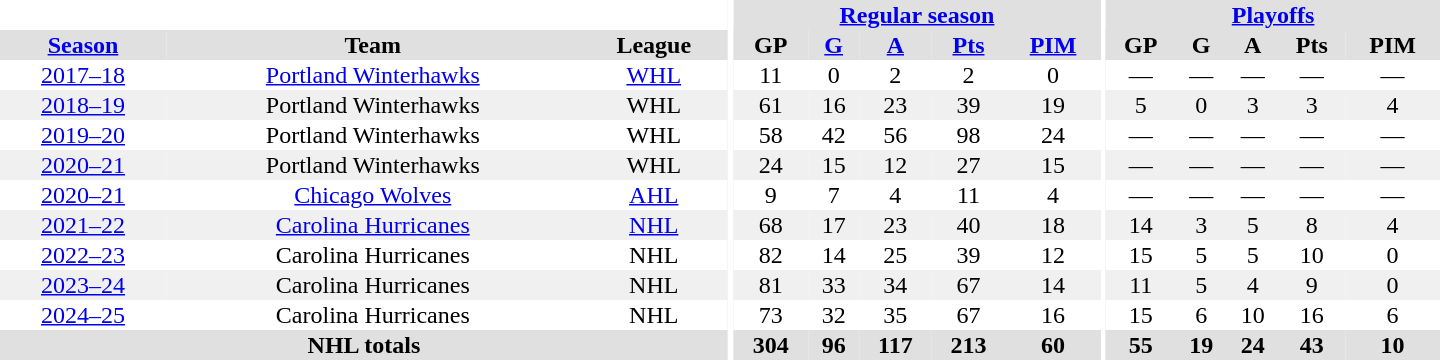<table border="0" cellpadding="1" cellspacing="0" style="text-align:center; width:60em;">
<tr style="background:#e0e0e0;">
<th colspan="3" style="background:#fff;"></th>
<th rowspan="99" style="background:#fff;"></th>
<th colspan="5"><a href='#'>Regular season</a></th>
<th rowspan="99" style="background:#fff;"></th>
<th colspan="5"><a href='#'>Playoffs</a></th>
</tr>
<tr style="background:#e0e0e0;">
<th><a href='#'>Season</a></th>
<th>Team</th>
<th>League</th>
<th>GP</th>
<th><a href='#'>G</a></th>
<th><a href='#'>A</a></th>
<th><a href='#'>Pts</a></th>
<th><a href='#'>PIM</a></th>
<th>GP</th>
<th>G</th>
<th>A</th>
<th>Pts</th>
<th>PIM</th>
</tr>
<tr>
<td><a href='#'>2017–18</a></td>
<td><a href='#'>Portland Winterhawks</a></td>
<td><a href='#'>WHL</a></td>
<td>11</td>
<td>0</td>
<td>2</td>
<td>2</td>
<td>0</td>
<td>—</td>
<td>—</td>
<td>—</td>
<td>—</td>
<td>—</td>
</tr>
<tr style="background:#f0f0f0;">
<td><a href='#'>2018–19</a></td>
<td>Portland Winterhawks</td>
<td>WHL</td>
<td>61</td>
<td>16</td>
<td>23</td>
<td>39</td>
<td>19</td>
<td>5</td>
<td>0</td>
<td>3</td>
<td>3</td>
<td>4</td>
</tr>
<tr>
<td><a href='#'>2019–20</a></td>
<td>Portland Winterhawks</td>
<td>WHL</td>
<td>58</td>
<td>42</td>
<td>56</td>
<td>98</td>
<td>24</td>
<td>—</td>
<td>—</td>
<td>—</td>
<td>—</td>
<td>—</td>
</tr>
<tr style="background:#f0f0f0;">
<td><a href='#'>2020–21</a></td>
<td>Portland Winterhawks</td>
<td>WHL</td>
<td>24</td>
<td>15</td>
<td>12</td>
<td>27</td>
<td>15</td>
<td>—</td>
<td>—</td>
<td>—</td>
<td>—</td>
<td>—</td>
</tr>
<tr>
<td><a href='#'>2020–21</a></td>
<td><a href='#'>Chicago Wolves</a></td>
<td><a href='#'>AHL</a></td>
<td>9</td>
<td>7</td>
<td>4</td>
<td>11</td>
<td>4</td>
<td>—</td>
<td>—</td>
<td>—</td>
<td>—</td>
<td>—</td>
</tr>
<tr style="background:#f0f0f0;">
<td><a href='#'>2021–22</a></td>
<td><a href='#'>Carolina Hurricanes</a></td>
<td><a href='#'>NHL</a></td>
<td>68</td>
<td>17</td>
<td>23</td>
<td>40</td>
<td>18</td>
<td>14</td>
<td>3</td>
<td>5</td>
<td>8</td>
<td>4</td>
</tr>
<tr>
<td><a href='#'>2022–23</a></td>
<td>Carolina Hurricanes</td>
<td>NHL</td>
<td>82</td>
<td>14</td>
<td>25</td>
<td>39</td>
<td>12</td>
<td>15</td>
<td>5</td>
<td>5</td>
<td>10</td>
<td>0</td>
</tr>
<tr style="background:#f0f0f0;">
<td><a href='#'>2023–24</a></td>
<td>Carolina Hurricanes</td>
<td>NHL</td>
<td>81</td>
<td>33</td>
<td>34</td>
<td>67</td>
<td>14</td>
<td>11</td>
<td>5</td>
<td>4</td>
<td>9</td>
<td>0</td>
</tr>
<tr>
<td><a href='#'>2024–25</a></td>
<td>Carolina Hurricanes</td>
<td>NHL</td>
<td>73</td>
<td>32</td>
<td>35</td>
<td>67</td>
<td>16</td>
<td>15</td>
<td>6</td>
<td>10</td>
<td>16</td>
<td>6</td>
</tr>
<tr style="background:#e0e0e0;">
<th colspan="3">NHL totals</th>
<th>304</th>
<th>96</th>
<th>117</th>
<th>213</th>
<th>60</th>
<th>55</th>
<th>19</th>
<th>24</th>
<th>43</th>
<th>10</th>
</tr>
</table>
